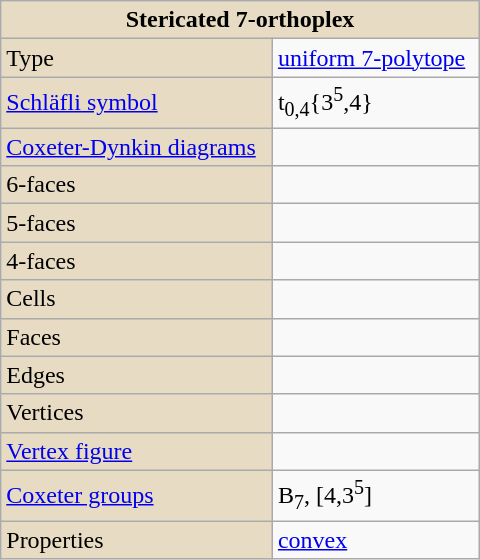<table class="wikitable" align="right" style="margin-left:10px" width="320">
<tr>
<th style="background:#e7dcc3;" colspan="2">Stericated 7-orthoplex</th>
</tr>
<tr>
<td style="background:#e7dcc3;">Type</td>
<td><a href='#'>uniform 7-polytope</a></td>
</tr>
<tr>
<td style="background:#e7dcc3;"><a href='#'>Schläfli symbol</a></td>
<td>t<sub>0,4</sub>{3<sup>5</sup>,4}</td>
</tr>
<tr>
<td style="background:#e7dcc3;"><a href='#'>Coxeter-Dynkin diagrams</a></td>
<td><br></td>
</tr>
<tr>
<td style="background:#e7dcc3;">6-faces</td>
<td></td>
</tr>
<tr>
<td style="background:#e7dcc3;">5-faces</td>
<td></td>
</tr>
<tr>
<td style="background:#e7dcc3;">4-faces</td>
<td></td>
</tr>
<tr>
<td style="background:#e7dcc3;">Cells</td>
<td></td>
</tr>
<tr>
<td style="background:#e7dcc3;">Faces</td>
<td></td>
</tr>
<tr>
<td style="background:#e7dcc3;">Edges</td>
<td></td>
</tr>
<tr>
<td style="background:#e7dcc3;">Vertices</td>
<td></td>
</tr>
<tr>
<td style="background:#e7dcc3;"><a href='#'>Vertex figure</a></td>
<td></td>
</tr>
<tr>
<td style="background:#e7dcc3;"><a href='#'>Coxeter groups</a></td>
<td>B<sub>7</sub>, [4,3<sup>5</sup>]</td>
</tr>
<tr>
<td style="background:#e7dcc3;">Properties</td>
<td><a href='#'>convex</a></td>
</tr>
</table>
